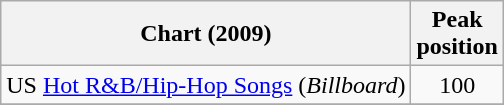<table class="wikitable">
<tr>
<th>Chart (2009)</th>
<th>Peak<br>position</th>
</tr>
<tr>
<td>US <a href='#'>Hot R&B/Hip-Hop Songs</a> (<em>Billboard</em>)</td>
<td align="center">100</td>
</tr>
<tr>
</tr>
</table>
